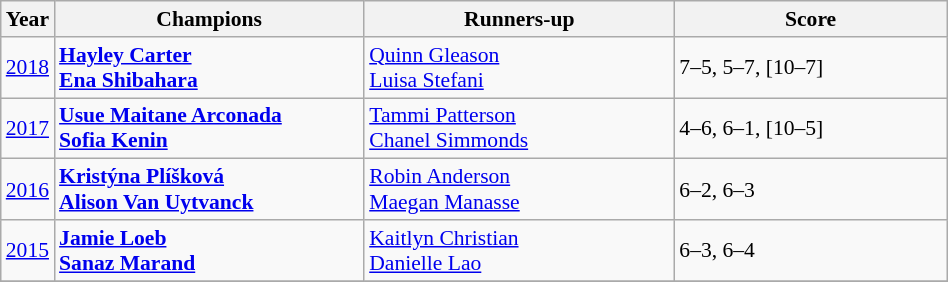<table class="wikitable" style="font-size:90%">
<tr>
<th>Year</th>
<th width="200">Champions</th>
<th width="200">Runners-up</th>
<th width="175">Score</th>
</tr>
<tr>
<td><a href='#'>2018</a></td>
<td> <strong><a href='#'>Hayley Carter</a></strong> <br>  <strong><a href='#'>Ena Shibahara</a></strong></td>
<td> <a href='#'>Quinn Gleason</a> <br>  <a href='#'>Luisa Stefani</a></td>
<td>7–5, 5–7, [10–7]</td>
</tr>
<tr>
<td><a href='#'>2017</a></td>
<td> <strong><a href='#'>Usue Maitane Arconada</a></strong> <br>  <strong><a href='#'>Sofia Kenin</a></strong></td>
<td> <a href='#'>Tammi Patterson</a> <br>  <a href='#'>Chanel Simmonds</a></td>
<td>4–6, 6–1, [10–5]</td>
</tr>
<tr>
<td><a href='#'>2016</a></td>
<td> <strong><a href='#'>Kristýna Plíšková</a></strong> <br>  <strong><a href='#'>Alison Van Uytvanck</a></strong></td>
<td> <a href='#'>Robin Anderson</a> <br>  <a href='#'>Maegan Manasse</a></td>
<td>6–2, 6–3</td>
</tr>
<tr>
<td><a href='#'>2015</a></td>
<td> <strong><a href='#'>Jamie Loeb</a></strong> <br>  <strong><a href='#'>Sanaz Marand</a></strong></td>
<td> <a href='#'>Kaitlyn Christian</a> <br>  <a href='#'>Danielle Lao</a></td>
<td>6–3, 6–4</td>
</tr>
<tr>
</tr>
</table>
